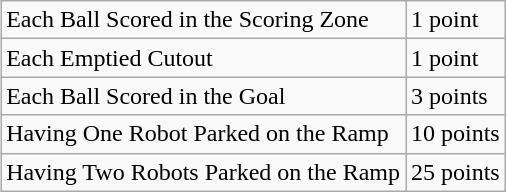<table class="wikitable" style="float:right">
<tr>
<td>Each Ball Scored in the Scoring Zone</td>
<td>1 point</td>
</tr>
<tr>
<td>Each Emptied Cutout</td>
<td>1 point</td>
</tr>
<tr>
<td>Each Ball Scored in the Goal</td>
<td>3 points</td>
</tr>
<tr>
<td>Having One Robot Parked on the Ramp</td>
<td>10 points</td>
</tr>
<tr>
<td>Having Two Robots Parked on the Ramp</td>
<td>25 points</td>
</tr>
</table>
